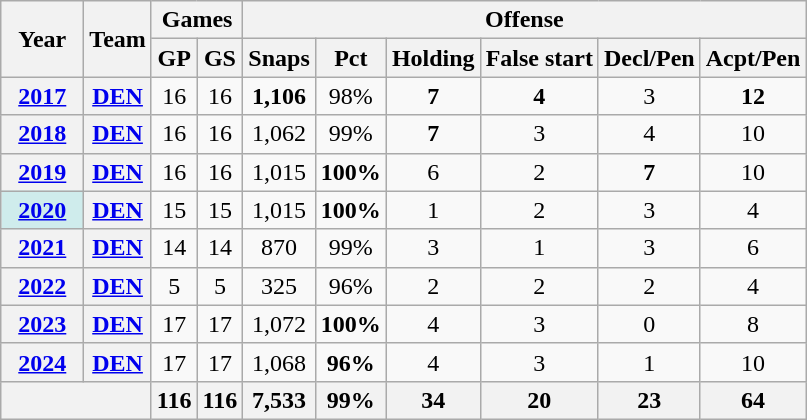<table class="wikitable" style="text-align:center;">
<tr>
<th rowspan="2">Year</th>
<th rowspan="2">Team</th>
<th colspan="2">Games</th>
<th colspan="8">Offense</th>
</tr>
<tr>
<th>GP</th>
<th>GS</th>
<th>Snaps</th>
<th>Pct</th>
<th>Holding</th>
<th>False start</th>
<th>Decl/Pen</th>
<th>Acpt/Pen</th>
</tr>
<tr>
<th><a href='#'>2017</a></th>
<th><a href='#'>DEN</a></th>
<td>16</td>
<td>16</td>
<td><strong>1,106</strong></td>
<td>98%</td>
<td><strong>7</strong></td>
<td><strong>4</strong></td>
<td>3</td>
<td><strong>12</strong></td>
</tr>
<tr>
<th><a href='#'>2018</a></th>
<th><a href='#'>DEN</a></th>
<td>16</td>
<td>16</td>
<td>1,062</td>
<td>99%</td>
<td><strong>7</strong></td>
<td>3</td>
<td>4</td>
<td>10</td>
</tr>
<tr>
<th><a href='#'>2019</a></th>
<th><a href='#'>DEN</a></th>
<td>16</td>
<td>16</td>
<td>1,015</td>
<td><strong>100%</strong></td>
<td>6</td>
<td>2</td>
<td><strong>7</strong></td>
<td>10</td>
</tr>
<tr>
<th style="background:#cfecec; width:3em;"><a href='#'>2020</a></th>
<th><a href='#'>DEN</a></th>
<td>15</td>
<td>15</td>
<td>1,015</td>
<td><strong>100%</strong></td>
<td>1</td>
<td>2</td>
<td>3</td>
<td>4</td>
</tr>
<tr>
<th><a href='#'>2021</a></th>
<th><a href='#'>DEN</a></th>
<td>14</td>
<td>14</td>
<td>870</td>
<td>99%</td>
<td>3</td>
<td>1</td>
<td>3</td>
<td>6</td>
</tr>
<tr>
<th><a href='#'>2022</a></th>
<th><a href='#'>DEN</a></th>
<td>5</td>
<td>5</td>
<td>325</td>
<td>96%</td>
<td>2</td>
<td>2</td>
<td>2</td>
<td>4</td>
</tr>
<tr>
<th><a href='#'>2023</a></th>
<th><a href='#'>DEN</a></th>
<td>17</td>
<td>17</td>
<td>1,072</td>
<td><strong>100%</strong></td>
<td>4</td>
<td>3</td>
<td>0</td>
<td>8</td>
</tr>
<tr>
<th><a href='#'>2024</a></th>
<th><a href='#'>DEN</a></th>
<td>17</td>
<td>17</td>
<td>1,068</td>
<td><strong>96%</strong></td>
<td>4</td>
<td>3</td>
<td>1</td>
<td>10</td>
</tr>
<tr>
<th colspan="2"></th>
<th>116</th>
<th>116</th>
<th>7,533</th>
<th>99%</th>
<th>34</th>
<th>20</th>
<th>23</th>
<th>64</th>
</tr>
</table>
